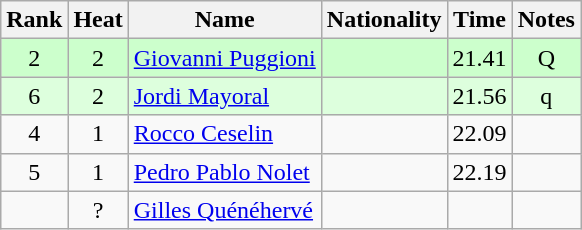<table class="wikitable sortable" style="text-align:center">
<tr>
<th>Rank</th>
<th>Heat</th>
<th>Name</th>
<th>Nationality</th>
<th>Time</th>
<th>Notes</th>
</tr>
<tr bgcolor=ccffcc>
<td>2</td>
<td>2</td>
<td align=left><a href='#'>Giovanni Puggioni</a></td>
<td align=left></td>
<td>21.41</td>
<td>Q</td>
</tr>
<tr bgcolor=ddffdd>
<td>6</td>
<td>2</td>
<td align=left><a href='#'>Jordi Mayoral</a></td>
<td align=left></td>
<td>21.56</td>
<td>q</td>
</tr>
<tr>
<td>4</td>
<td>1</td>
<td align=left><a href='#'>Rocco Ceselin</a></td>
<td align=left></td>
<td>22.09</td>
<td></td>
</tr>
<tr>
<td>5</td>
<td>1</td>
<td align=left><a href='#'>Pedro Pablo Nolet</a></td>
<td align=left></td>
<td>22.19</td>
<td></td>
</tr>
<tr>
<td></td>
<td>?</td>
<td align=left><a href='#'>Gilles Quénéhervé</a></td>
<td align=left></td>
<td></td>
<td></td>
</tr>
</table>
